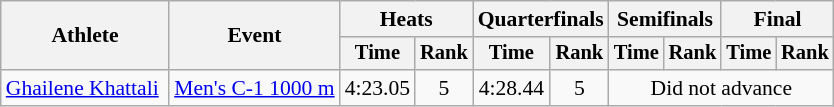<table class=wikitable style="font-size:90%">
<tr>
<th rowspan="2">Athlete</th>
<th rowspan="2">Event</th>
<th colspan=2>Heats</th>
<th colspan=2>Quarterfinals</th>
<th colspan=2>Semifinals</th>
<th colspan=2>Final</th>
</tr>
<tr style="font-size:95%">
<th>Time</th>
<th>Rank</th>
<th>Time</th>
<th>Rank</th>
<th>Time</th>
<th>Rank</th>
<th>Time</th>
<th>Rank</th>
</tr>
<tr align=center>
<td align=left><a href='#'>Ghailene Khattali</a> </td>
<td align=left><a href='#'>Men's C-1 1000 m</a></td>
<td>4:23.05</td>
<td>5</td>
<td>4:28.44</td>
<td>5</td>
<td colspan=4>Did not advance</td>
</tr>
</table>
